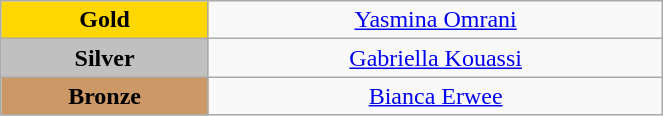<table class="wikitable" style=" text-align:center; " width="35%">
<tr>
<td bgcolor="gold"><strong>Gold</strong></td>
<td><a href='#'>Yasmina Omrani</a><br>  <small><em></em></small></td>
</tr>
<tr>
<td bgcolor="silver"><strong>Silver</strong></td>
<td><a href='#'>Gabriella Kouassi</a><br>  <small><em></em></small></td>
</tr>
<tr>
<td bgcolor="CC9966"><strong>Bronze</strong></td>
<td><a href='#'>Bianca Erwee</a><br>  <small><em></em></small></td>
</tr>
</table>
